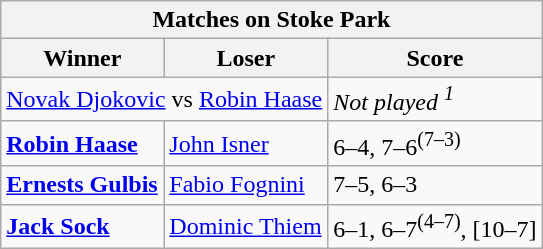<table class="wikitable">
<tr>
<th colspan=3>Matches on Stoke Park</th>
</tr>
<tr>
<th>Winner</th>
<th>Loser</th>
<th>Score</th>
</tr>
<tr>
<td colspan=2 align=center> <a href='#'>Novak Djokovic</a> vs  <a href='#'>Robin Haase</a></td>
<td><em>Not played <sup>1</sup></em></td>
</tr>
<tr>
<td><strong> <a href='#'>Robin Haase</a></strong></td>
<td> <a href='#'>John Isner</a></td>
<td>6–4, 7–6<sup>(7–3)</sup></td>
</tr>
<tr>
<td><strong> <a href='#'>Ernests Gulbis</a></strong></td>
<td> <a href='#'>Fabio Fognini</a></td>
<td>7–5, 6–3</td>
</tr>
<tr>
<td><strong> <a href='#'>Jack Sock</a></strong></td>
<td> <a href='#'>Dominic Thiem</a></td>
<td>6–1, 6–7<sup>(4–7)</sup>, [10–7]</td>
</tr>
</table>
